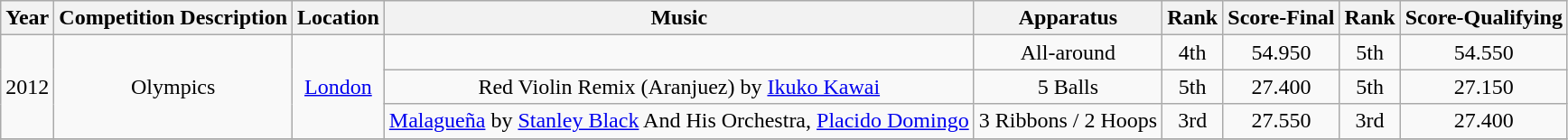<table class="wikitable" style="text-align:center">
<tr>
<th>Year</th>
<th>Competition Description</th>
<th>Location</th>
<th>Music</th>
<th>Apparatus</th>
<th>Rank</th>
<th>Score-Final</th>
<th>Rank</th>
<th>Score-Qualifying</th>
</tr>
<tr>
<td rowspan="3">2012</td>
<td rowspan="3">Olympics</td>
<td rowspan="3"><a href='#'>London</a></td>
<td></td>
<td>All-around</td>
<td>4th</td>
<td>54.950</td>
<td>5th</td>
<td>54.550</td>
</tr>
<tr>
<td>Red Violin Remix (Aranjuez) by <a href='#'>Ikuko Kawai</a></td>
<td>5 Balls</td>
<td>5th</td>
<td>27.400</td>
<td>5th</td>
<td>27.150</td>
</tr>
<tr>
<td><a href='#'>Malagueña</a> by <a href='#'>Stanley Black</a> And His Orchestra, <a href='#'>Placido Domingo</a></td>
<td>3 Ribbons / 2 Hoops</td>
<td>3rd</td>
<td>27.550</td>
<td>3rd</td>
<td>27.400</td>
</tr>
<tr>
</tr>
</table>
